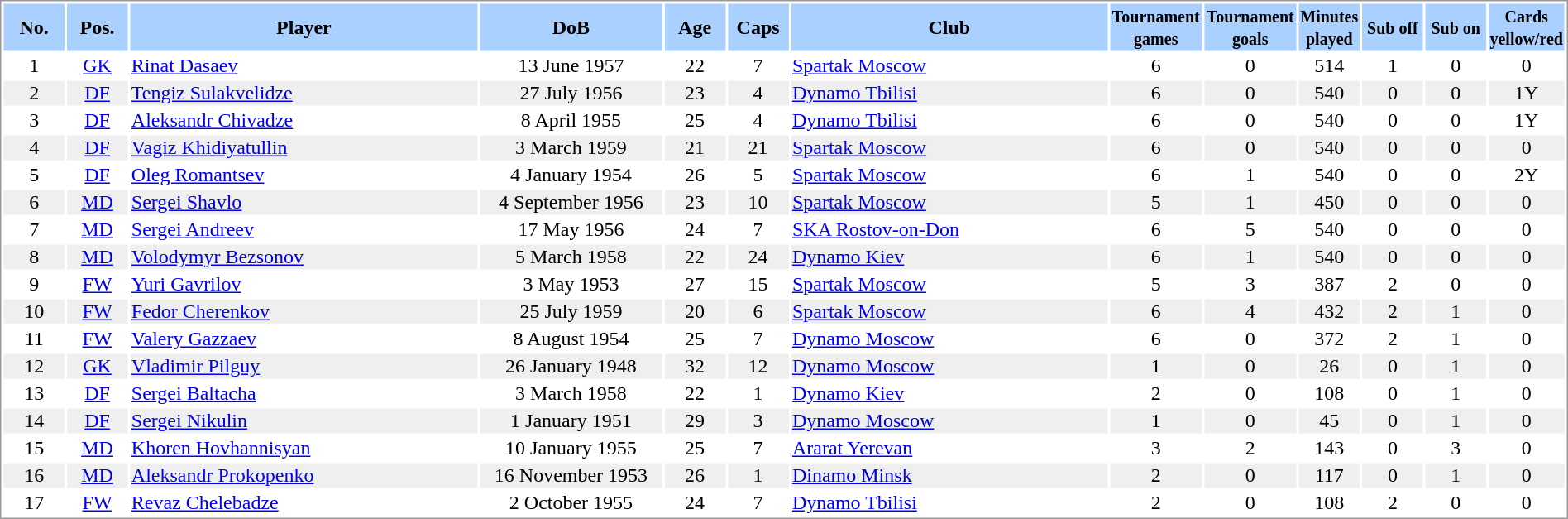<table border="0" width="100%" style="border: 1px solid #999; background-color:#FFFFFF; text-align:center">
<tr align="center" bgcolor="#AAD0FF">
<th width=4%>No.</th>
<th width=4%>Pos.</th>
<th width=23%>Player</th>
<th width=12%>DoB</th>
<th width=4%>Age</th>
<th width=4%>Caps</th>
<th width=21%>Club</th>
<th width=6%><small>Tournament<br>games</small></th>
<th width=6%><small>Tournament<br>goals</small></th>
<th width=4%><small>Minutes<br>played</small></th>
<th width=4%><small>Sub off</small></th>
<th width=4%><small>Sub on</small></th>
<th width=4%><small>Cards<br>yellow/red</small></th>
</tr>
<tr>
<td>1</td>
<td><a href='#'>GK</a></td>
<td align="left"><a href='#'>Rinat Dasaev</a></td>
<td>13 June 1957</td>
<td>22</td>
<td>7</td>
<td align="left"> <a href='#'>Spartak Moscow</a></td>
<td>6</td>
<td>0</td>
<td>514</td>
<td>1</td>
<td>0</td>
<td>0</td>
</tr>
<tr bgcolor="#EFEFEF">
<td>2</td>
<td><a href='#'>DF</a></td>
<td align="left"><a href='#'>Tengiz Sulakvelidze</a></td>
<td>27 July 1956</td>
<td>23</td>
<td>4</td>
<td align="left"> <a href='#'>Dynamo Tbilisi</a></td>
<td>6</td>
<td>0</td>
<td>540</td>
<td>0</td>
<td>0</td>
<td>1Y</td>
</tr>
<tr>
<td>3</td>
<td><a href='#'>DF</a></td>
<td align="left"><a href='#'>Aleksandr Chivadze</a></td>
<td>8 April 1955</td>
<td>25</td>
<td>4</td>
<td align="left"> <a href='#'>Dynamo Tbilisi</a></td>
<td>6</td>
<td>0</td>
<td>540</td>
<td>0</td>
<td>0</td>
<td>1Y</td>
</tr>
<tr bgcolor="#EFEFEF">
<td>4</td>
<td><a href='#'>DF</a></td>
<td align="left"><a href='#'>Vagiz Khidiyatullin</a></td>
<td>3 March 1959</td>
<td>21</td>
<td>21</td>
<td align="left"> <a href='#'>Spartak Moscow</a></td>
<td>6</td>
<td>0</td>
<td>540</td>
<td>0</td>
<td>0</td>
<td>0</td>
</tr>
<tr>
<td>5</td>
<td><a href='#'>DF</a></td>
<td align="left"><a href='#'>Oleg Romantsev</a></td>
<td>4 January 1954</td>
<td>26</td>
<td>5</td>
<td align="left"> <a href='#'>Spartak Moscow</a></td>
<td>6</td>
<td>1</td>
<td>540</td>
<td>0</td>
<td>0</td>
<td>2Y</td>
</tr>
<tr bgcolor="#EFEFEF">
<td>6</td>
<td><a href='#'>MD</a></td>
<td align="left"><a href='#'>Sergei Shavlo</a></td>
<td>4 September 1956</td>
<td>23</td>
<td>10</td>
<td align="left"> <a href='#'>Spartak Moscow</a></td>
<td>5</td>
<td>1</td>
<td>450</td>
<td>0</td>
<td>0</td>
<td>0</td>
</tr>
<tr>
<td>7</td>
<td><a href='#'>MD</a></td>
<td align="left"><a href='#'>Sergei Andreev</a></td>
<td>17 May 1956</td>
<td>24</td>
<td>7</td>
<td align="left"> <a href='#'>SKA Rostov-on-Don</a></td>
<td>6</td>
<td>5</td>
<td>540</td>
<td>0</td>
<td>0</td>
<td>0</td>
</tr>
<tr bgcolor="#EFEFEF">
<td>8</td>
<td><a href='#'>MD</a></td>
<td align="left"><a href='#'>Volodymyr Bezsonov</a></td>
<td>5 March 1958</td>
<td>22</td>
<td>24</td>
<td align="left"> <a href='#'>Dynamo Kiev</a></td>
<td>6</td>
<td>1</td>
<td>540</td>
<td>0</td>
<td>0</td>
<td>0</td>
</tr>
<tr>
<td>9</td>
<td><a href='#'>FW</a></td>
<td align="left"><a href='#'>Yuri Gavrilov</a></td>
<td>3 May 1953</td>
<td>27</td>
<td>15</td>
<td align="left"> <a href='#'>Spartak Moscow</a></td>
<td>5</td>
<td>3</td>
<td>387</td>
<td>2</td>
<td>0</td>
<td>0</td>
</tr>
<tr bgcolor="#EFEFEF">
<td>10</td>
<td><a href='#'>FW</a></td>
<td align="left"><a href='#'>Fedor Cherenkov</a></td>
<td>25 July 1959</td>
<td>20</td>
<td>6</td>
<td align="left"> <a href='#'>Spartak Moscow</a></td>
<td>6</td>
<td>4</td>
<td>432</td>
<td>2</td>
<td>1</td>
<td>0</td>
</tr>
<tr>
<td>11</td>
<td><a href='#'>FW</a></td>
<td align="left"><a href='#'>Valery Gazzaev</a></td>
<td>8 August 1954</td>
<td>25</td>
<td>7</td>
<td align="left"> <a href='#'>Dynamo Moscow</a></td>
<td>6</td>
<td>0</td>
<td>372</td>
<td>2</td>
<td>1</td>
<td>0</td>
</tr>
<tr bgcolor="#EFEFEF">
<td>12</td>
<td><a href='#'>GK</a></td>
<td align="left"><a href='#'>Vladimir Pilguy</a></td>
<td>26 January 1948</td>
<td>32</td>
<td>12</td>
<td align="left"> <a href='#'>Dynamo Moscow</a></td>
<td>1</td>
<td>0</td>
<td>26</td>
<td>0</td>
<td>1</td>
<td>0</td>
</tr>
<tr>
<td>13</td>
<td><a href='#'>DF</a></td>
<td align="left"><a href='#'>Sergei Baltacha</a></td>
<td>3 March 1958</td>
<td>22</td>
<td>1</td>
<td align="left"> <a href='#'>Dynamo Kiev</a></td>
<td>2</td>
<td>0</td>
<td>108</td>
<td>0</td>
<td>1</td>
<td>0</td>
</tr>
<tr bgcolor="#EFEFEF">
<td>14</td>
<td><a href='#'>DF</a></td>
<td align="left"><a href='#'>Sergei Nikulin</a></td>
<td>1 January 1951</td>
<td>29</td>
<td>3</td>
<td align="left"> <a href='#'>Dynamo Moscow</a></td>
<td>1</td>
<td>0</td>
<td>45</td>
<td>0</td>
<td>1</td>
<td>0</td>
</tr>
<tr>
<td>15</td>
<td><a href='#'>MD</a></td>
<td align="left"><a href='#'>Khoren Hovhannisyan</a></td>
<td>10 January 1955</td>
<td>25</td>
<td>7</td>
<td align="left"> <a href='#'>Ararat Yerevan</a></td>
<td>3</td>
<td>2</td>
<td>143</td>
<td>0</td>
<td>3</td>
<td>0</td>
</tr>
<tr bgcolor="#EFEFEF">
<td>16</td>
<td><a href='#'>MD</a></td>
<td align="left"><a href='#'>Aleksandr Prokopenko</a></td>
<td>16 November 1953</td>
<td>26</td>
<td>1</td>
<td align="left"> <a href='#'>Dinamo Minsk</a></td>
<td>2</td>
<td>0</td>
<td>117</td>
<td>0</td>
<td>1</td>
<td>0</td>
</tr>
<tr>
<td>17</td>
<td><a href='#'>FW</a></td>
<td align="left"><a href='#'>Revaz Chelebadze</a></td>
<td>2 October 1955</td>
<td>24</td>
<td>7</td>
<td align="left"> <a href='#'>Dynamo Tbilisi</a></td>
<td>2</td>
<td>0</td>
<td>108</td>
<td>2</td>
<td>0</td>
<td>0</td>
</tr>
</table>
